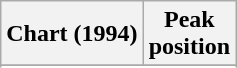<table class="wikitable sortable">
<tr>
<th align="left">Chart (1994)</th>
<th align="center">Peak<br>position</th>
</tr>
<tr>
</tr>
<tr>
</tr>
</table>
